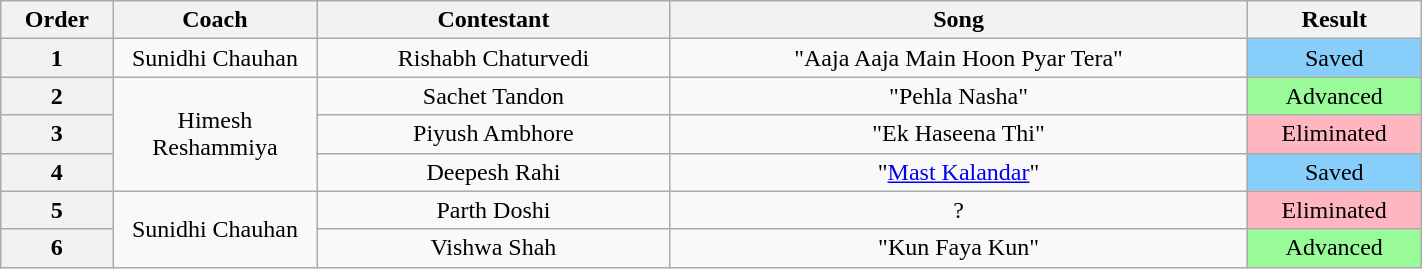<table class="wikitable" style="width:75%; text-align:center;">
<tr>
<th width="040">Order</th>
<th width="060">Coach</th>
<th width="150">Contestant</th>
<th width="250">Song</th>
<th width="070">Result</th>
</tr>
<tr>
<th>1</th>
<td rowspan=1>Sunidhi Chauhan</td>
<td>Rishabh Chaturvedi</td>
<td>"Aaja Aaja Main Hoon Pyar Tera"</td>
<td bgcolor="87CEFA">Saved</td>
</tr>
<tr>
<th>2</th>
<td rowspan=3>Himesh Reshammiya</td>
<td>Sachet Tandon</td>
<td>"Pehla Nasha"</td>
<td bgcolor="98FB98">Advanced</td>
</tr>
<tr>
<th>3</th>
<td>Piyush Ambhore</td>
<td>"Ek Haseena Thi"</td>
<td bgcolor="FFB6C1">Eliminated</td>
</tr>
<tr>
<th>4</th>
<td>Deepesh Rahi</td>
<td>"<a href='#'>Mast Kalandar</a>"</td>
<td bgcolor="87CEFA">Saved</td>
</tr>
<tr>
<th>5</th>
<td rowspan=2>Sunidhi Chauhan</td>
<td>Parth Doshi</td>
<td>?</td>
<td bgcolor="FFB6C1">Eliminated</td>
</tr>
<tr>
<th>6</th>
<td>Vishwa Shah</td>
<td>"Kun Faya Kun"</td>
<td bgcolor="98FB98">Advanced</td>
</tr>
</table>
